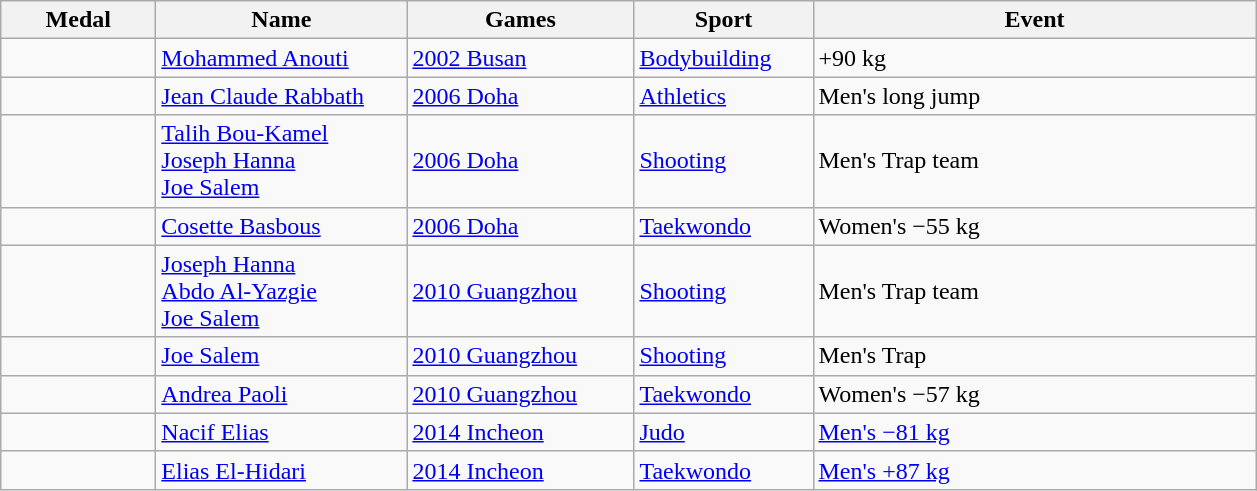<table class="wikitable">
<tr>
<th style="width:6em">Medal</th>
<th style="width:10em">Name</th>
<th style="width:9em">Games</th>
<th style="width:7em">Sport</th>
<th style="width:18em">Event</th>
</tr>
<tr>
<td></td>
<td><a href='#'>Mohammed Anouti</a></td>
<td><a href='#'>2002 Busan</a></td>
<td><a href='#'>Bodybuilding</a></td>
<td>+90 kg</td>
</tr>
<tr>
<td></td>
<td><a href='#'>Jean Claude Rabbath</a></td>
<td><a href='#'>2006 Doha</a></td>
<td><a href='#'>Athletics</a></td>
<td>Men's long jump</td>
</tr>
<tr>
<td></td>
<td><a href='#'>Talih Bou-Kamel</a><br><a href='#'>Joseph Hanna</a><br><a href='#'>Joe Salem</a></td>
<td><a href='#'>2006 Doha</a></td>
<td><a href='#'>Shooting</a></td>
<td>Men's Trap team</td>
</tr>
<tr>
<td></td>
<td><a href='#'>Cosette Basbous</a></td>
<td><a href='#'>2006 Doha</a></td>
<td><a href='#'>Taekwondo</a></td>
<td>Women's −55 kg</td>
</tr>
<tr>
<td></td>
<td><a href='#'>Joseph Hanna</a><br><a href='#'>Abdo Al-Yazgie</a><br><a href='#'>Joe Salem</a></td>
<td><a href='#'>2010 Guangzhou</a></td>
<td><a href='#'>Shooting</a></td>
<td>Men's Trap team</td>
</tr>
<tr>
<td></td>
<td><a href='#'>Joe Salem</a></td>
<td><a href='#'>2010 Guangzhou</a></td>
<td><a href='#'>Shooting</a></td>
<td>Men's Trap</td>
</tr>
<tr>
<td></td>
<td><a href='#'>Andrea Paoli</a></td>
<td><a href='#'>2010 Guangzhou</a></td>
<td><a href='#'>Taekwondo</a></td>
<td>Women's −57 kg</td>
</tr>
<tr>
<td></td>
<td><a href='#'>Nacif Elias</a></td>
<td><a href='#'>2014 Incheon</a></td>
<td><a href='#'>Judo</a></td>
<td><a href='#'>Men's −81 kg</a></td>
</tr>
<tr>
<td></td>
<td><a href='#'>Elias El-Hidari</a></td>
<td><a href='#'>2014 Incheon</a></td>
<td><a href='#'>Taekwondo</a></td>
<td><a href='#'>Men's +87 kg</a></td>
</tr>
</table>
